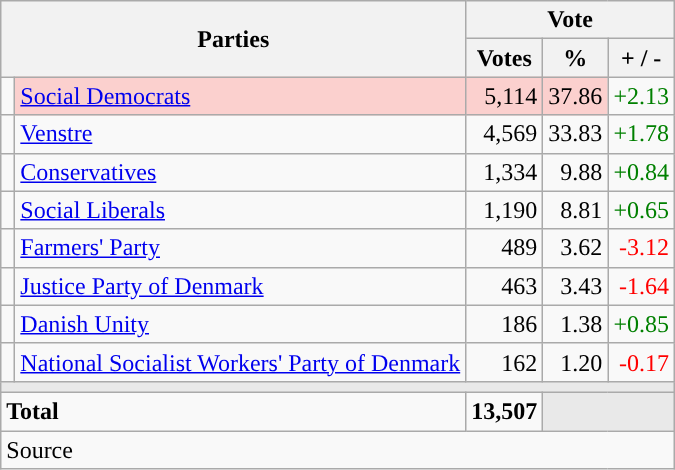<table class="wikitable" style="text-align:right;">
<tr>
<th style="text-align:centre;" rowspan="2" colspan="2" width="225">Parties</th>
<th colspan="3">Vote</th>
</tr>
<tr>
<th width="15">Votes</th>
<th width="15">%</th>
<th width="15">+ / -</th>
</tr>
<tr>
<td width="2" style="color:inherit;background:"></td>
<td bgcolor=#fbd0ce  align="left"><a href='#'>Social Democrats</a></td>
<td bgcolor=#fbd0ce>5,114</td>
<td bgcolor=#fbd0ce>37.86</td>
<td style=color:green;>+2.13</td>
</tr>
<tr>
<td width="2" style="color:inherit;background:"></td>
<td align="left"><a href='#'>Venstre</a></td>
<td>4,569</td>
<td>33.83</td>
<td style=color:green;>+1.78</td>
</tr>
<tr>
<td width="2" style="color:inherit;background:"></td>
<td align="left"><a href='#'>Conservatives</a></td>
<td>1,334</td>
<td>9.88</td>
<td style=color:green;>+0.84</td>
</tr>
<tr>
<td width="2" style="color:inherit;background:"></td>
<td align="left"><a href='#'>Social Liberals</a></td>
<td>1,190</td>
<td>8.81</td>
<td style=color:green;>+0.65</td>
</tr>
<tr>
<td width="2" style="color:inherit;background:"></td>
<td align="left"><a href='#'>Farmers' Party</a></td>
<td>489</td>
<td>3.62</td>
<td style=color:red;>-3.12</td>
</tr>
<tr>
<td width="2" style="color:inherit;background:"></td>
<td align="left"><a href='#'>Justice Party of Denmark</a></td>
<td>463</td>
<td>3.43</td>
<td style=color:red;>-1.64</td>
</tr>
<tr>
<td width="2" style="color:inherit;background:"></td>
<td align="left"><a href='#'>Danish Unity</a></td>
<td>186</td>
<td>1.38</td>
<td style=color:green;>+0.85</td>
</tr>
<tr>
<td width="2" style="color:inherit;background:"></td>
<td align="left"><a href='#'>National Socialist Workers' Party of Denmark</a></td>
<td>162</td>
<td>1.20</td>
<td style=color:red;>-0.17</td>
</tr>
<tr>
<td colspan="7" bgcolor="#E9E9E9"></td>
</tr>
<tr>
<td align="left" colspan="2"><strong>Total</strong></td>
<td><strong>13,507</strong></td>
<td bgcolor="#E9E9E9" colspan="2"></td>
</tr>
<tr>
<td align="left" colspan="6">Source</td>
</tr>
</table>
